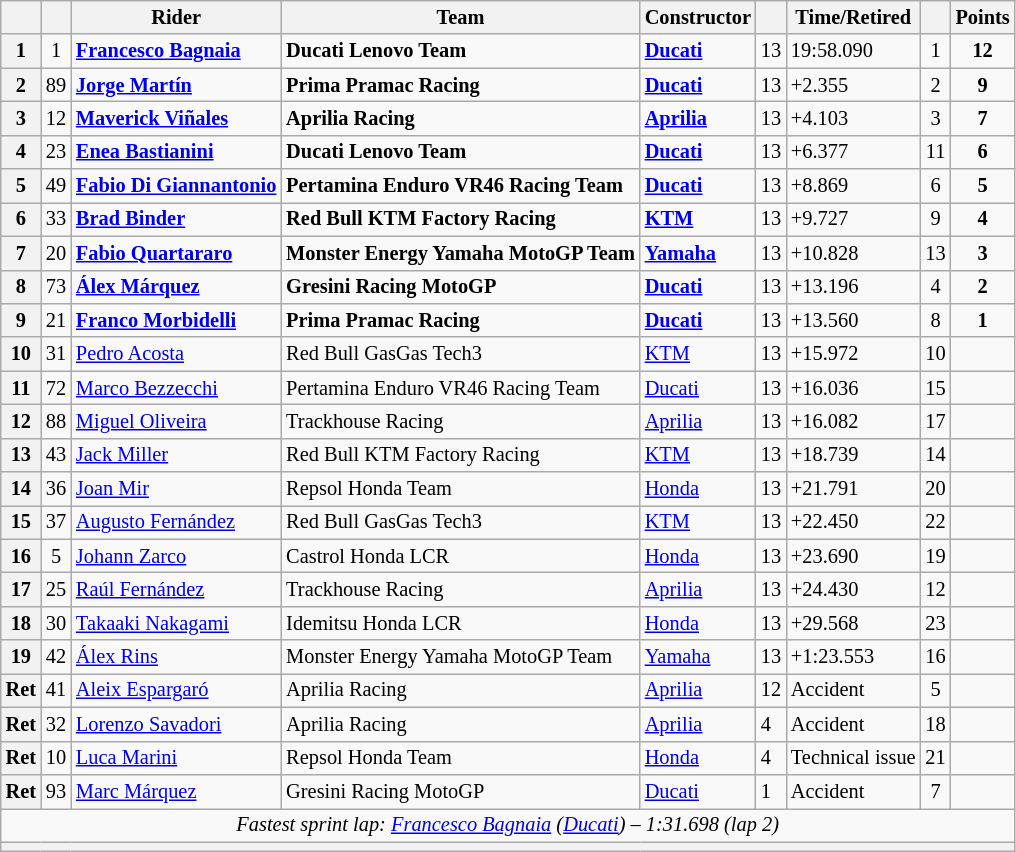<table class="wikitable sortable" style="font-size: 85%;">
<tr>
<th scope="col"></th>
<th scope="col"></th>
<th scope="col">Rider</th>
<th scope="col">Team</th>
<th scope="col">Constructor</th>
<th scope="col" class="unsortable"></th>
<th scope="col" class="unsortable">Time/Retired</th>
<th scope="col"></th>
<th scope="col">Points</th>
</tr>
<tr>
<th scope="row">1</th>
<td align="center">1</td>
<td data-sort-value="bag"> <strong><a href='#'>Francesco Bagnaia</a></strong></td>
<td><strong>Ducati Lenovo Team</strong></td>
<td><strong><a href='#'>Ducati</a></strong></td>
<td>13</td>
<td>19:58.090</td>
<td align="center">1</td>
<td align="center"><strong>12</strong></td>
</tr>
<tr>
<th scope="row">2</th>
<td align="center">89</td>
<td data-sort-value="mart"> <strong><a href='#'>Jorge Martín</a></strong></td>
<td><strong>Prima Pramac Racing</strong></td>
<td><strong><a href='#'>Ducati</a></strong></td>
<td>13</td>
<td>+2.355</td>
<td align="center">2</td>
<td align="center"><strong>9</strong></td>
</tr>
<tr>
<th scope="row">3</th>
<td align="center">12</td>
<td data-sort-value="vin"> <strong><a href='#'>Maverick Viñales</a></strong></td>
<td><strong>Aprilia Racing</strong></td>
<td><strong><a href='#'>Aprilia</a></strong></td>
<td>13</td>
<td>+4.103</td>
<td align="center">3</td>
<td align="center"><strong>7</strong></td>
</tr>
<tr>
<th scope="row">4</th>
<td align="center">23</td>
<td data-sort-value="bas"> <strong><a href='#'>Enea Bastianini</a></strong></td>
<td><strong>Ducati Lenovo Team</strong></td>
<td><strong><a href='#'>Ducati</a></strong></td>
<td>13</td>
<td>+6.377</td>
<td align="center">11</td>
<td align="center"><strong>6</strong></td>
</tr>
<tr>
<th scope="row">5</th>
<td align="center">49</td>
<td data-sort-value="dig"> <strong><a href='#'>Fabio Di Giannantonio</a></strong></td>
<td><strong>Pertamina Enduro VR46 Racing Team</strong></td>
<td><strong><a href='#'>Ducati</a></strong></td>
<td>13</td>
<td>+8.869</td>
<td align="center">6</td>
<td align="center"><strong>5</strong></td>
</tr>
<tr>
<th scope="row">6</th>
<td align="center">33</td>
<td data-sort-value="bin"> <strong><a href='#'>Brad Binder</a></strong></td>
<td><strong>Red Bull KTM Factory Racing</strong></td>
<td><strong><a href='#'>KTM</a></strong></td>
<td>13</td>
<td>+9.727</td>
<td align="center">9</td>
<td align="center"><strong>4</strong></td>
</tr>
<tr>
<th scope="row">7</th>
<td align="center">20</td>
<td data-sort-value="qua"> <strong><a href='#'>Fabio Quartararo</a></strong></td>
<td><strong>Monster Energy Yamaha MotoGP Team</strong></td>
<td><strong><a href='#'>Yamaha</a></strong></td>
<td>13</td>
<td>+10.828</td>
<td align="center">13</td>
<td align="center"><strong>3</strong></td>
</tr>
<tr>
<th scope="row">8</th>
<td align="center">73</td>
<td data-sort-value="marqa"> <strong><a href='#'>Álex Márquez</a></strong></td>
<td><strong>Gresini Racing MotoGP</strong></td>
<td><strong><a href='#'>Ducati</a></strong></td>
<td>13</td>
<td>+13.196</td>
<td align="center">4</td>
<td align="center"><strong>2</strong></td>
</tr>
<tr>
<th scope="row">9</th>
<td align="center">21</td>
<td data-sort-value="mor"> <strong><a href='#'>Franco Morbidelli</a></strong></td>
<td><strong>Prima Pramac Racing</strong></td>
<td><strong><a href='#'>Ducati</a></strong></td>
<td>13</td>
<td>+13.560</td>
<td align="center">8</td>
<td align="center"><strong>1</strong></td>
</tr>
<tr>
<th scope="row">10</th>
<td align="center">31</td>
<td data-sort-value="aco"> <a href='#'>Pedro Acosta</a></td>
<td>Red Bull GasGas Tech3</td>
<td><a href='#'>KTM</a></td>
<td>13</td>
<td>+15.972</td>
<td align="center">10</td>
<td></td>
</tr>
<tr>
<th scope="row">11</th>
<td align="center">72</td>
<td data-sort-value="bez"> <a href='#'>Marco Bezzecchi</a></td>
<td>Pertamina Enduro VR46 Racing Team</td>
<td><a href='#'>Ducati</a></td>
<td>13</td>
<td>+16.036</td>
<td align="center">15</td>
<td align="center"></td>
</tr>
<tr>
<th scope="row">12</th>
<td align="center">88</td>
<td data-sort-value="oli"> <a href='#'>Miguel Oliveira</a></td>
<td>Trackhouse Racing</td>
<td><a href='#'>Aprilia</a></td>
<td>13</td>
<td>+16.082</td>
<td align="center">17</td>
<td align="center"></td>
</tr>
<tr>
<th scope="row">13</th>
<td align="center">43</td>
<td data-sort-value="mil"> <a href='#'>Jack Miller</a></td>
<td>Red Bull KTM Factory Racing</td>
<td><a href='#'>KTM</a></td>
<td>13</td>
<td>+18.739</td>
<td align="center">14</td>
<td></td>
</tr>
<tr>
<th scope="row">14</th>
<td align="center">36</td>
<td data-sort-value="mir"> <a href='#'>Joan Mir</a></td>
<td>Repsol Honda Team</td>
<td><a href='#'>Honda</a></td>
<td>13</td>
<td>+21.791</td>
<td align="center">20</td>
<td align="center"></td>
</tr>
<tr>
<th scope="row">15</th>
<td align="center">37</td>
<td data-sort-value="fera"> <a href='#'>Augusto Fernández</a></td>
<td>Red Bull GasGas Tech3</td>
<td><a href='#'>KTM</a></td>
<td>13</td>
<td>+22.450</td>
<td align="center">22</td>
<td align="center"></td>
</tr>
<tr>
<th scope="row">16</th>
<td align="center">5</td>
<td data-sort-value="zar"> <a href='#'>Johann Zarco</a></td>
<td>Castrol Honda LCR</td>
<td><a href='#'>Honda</a></td>
<td>13</td>
<td>+23.690</td>
<td align="center">19</td>
<td></td>
</tr>
<tr>
<th scope="row">17</th>
<td align="center">25</td>
<td data-sort-value="ferr"> <a href='#'>Raúl Fernández</a></td>
<td>Trackhouse Racing</td>
<td><a href='#'>Aprilia</a></td>
<td>13</td>
<td>+24.430</td>
<td align="center">12</td>
<td></td>
</tr>
<tr>
<th scope="row">18</th>
<td align="center">30</td>
<td data-sort-value="nak"> <a href='#'>Takaaki Nakagami</a></td>
<td>Idemitsu Honda LCR</td>
<td><a href='#'>Honda</a></td>
<td>13</td>
<td>+29.568</td>
<td align="center">23</td>
<td></td>
</tr>
<tr>
<th scope="row">19</th>
<td align="center">42</td>
<td data-sort-value="rin"> <a href='#'>Álex Rins</a></td>
<td>Monster Energy Yamaha MotoGP Team</td>
<td><a href='#'>Yamaha</a></td>
<td>13</td>
<td>+1:23.553</td>
<td align="center">16</td>
<td></td>
</tr>
<tr>
<th scope="row">Ret</th>
<td align="center">41</td>
<td data-sort-value="esp"> <a href='#'>Aleix Espargaró</a></td>
<td>Aprilia Racing</td>
<td><a href='#'>Aprilia</a></td>
<td>12</td>
<td>Accident</td>
<td align="center">5</td>
<td></td>
</tr>
<tr>
<th scope="row">Ret</th>
<td align="center">32</td>
<td data-sort-value="sav"> <a href='#'>Lorenzo Savadori</a></td>
<td>Aprilia Racing</td>
<td><a href='#'>Aprilia</a></td>
<td>4</td>
<td>Accident</td>
<td align="center">18</td>
<td align="center"></td>
</tr>
<tr>
<th scope="row">Ret</th>
<td align="center">10</td>
<td data-sort-value="mari"> <a href='#'>Luca Marini</a></td>
<td>Repsol Honda Team</td>
<td><a href='#'>Honda</a></td>
<td>4</td>
<td>Technical issue</td>
<td align="center">21</td>
<td align="center"></td>
</tr>
<tr>
<th scope="row">Ret</th>
<td align="center">93</td>
<td data-sort-value="marqm"> <a href='#'>Marc Márquez</a></td>
<td>Gresini Racing MotoGP</td>
<td><a href='#'>Ducati</a></td>
<td>1</td>
<td>Accident</td>
<td align="center">7</td>
<td align="center"></td>
</tr>
<tr class="sortbottom">
<td colspan="9" style="text-align:center"><em>Fastest sprint lap:  <a href='#'>Francesco Bagnaia</a> (<a href='#'>Ducati</a>) – 1:31.698 (lap 2)</em></td>
</tr>
<tr class="sortbottom">
<th colspan=9></th>
</tr>
</table>
